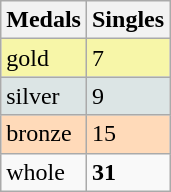<table class="wikitable">
<tr>
<th>Medals</th>
<th>Singles</th>
</tr>
<tr bgcolor="#F7F6A8">
<td>gold</td>
<td>7</td>
</tr>
<tr bgcolor="#DCE5E5">
<td>silver</td>
<td>9</td>
</tr>
<tr bgcolor="#FFDAB9">
<td>bronze</td>
<td>15</td>
</tr>
<tr>
<td>whole</td>
<td><strong>31</strong></td>
</tr>
</table>
